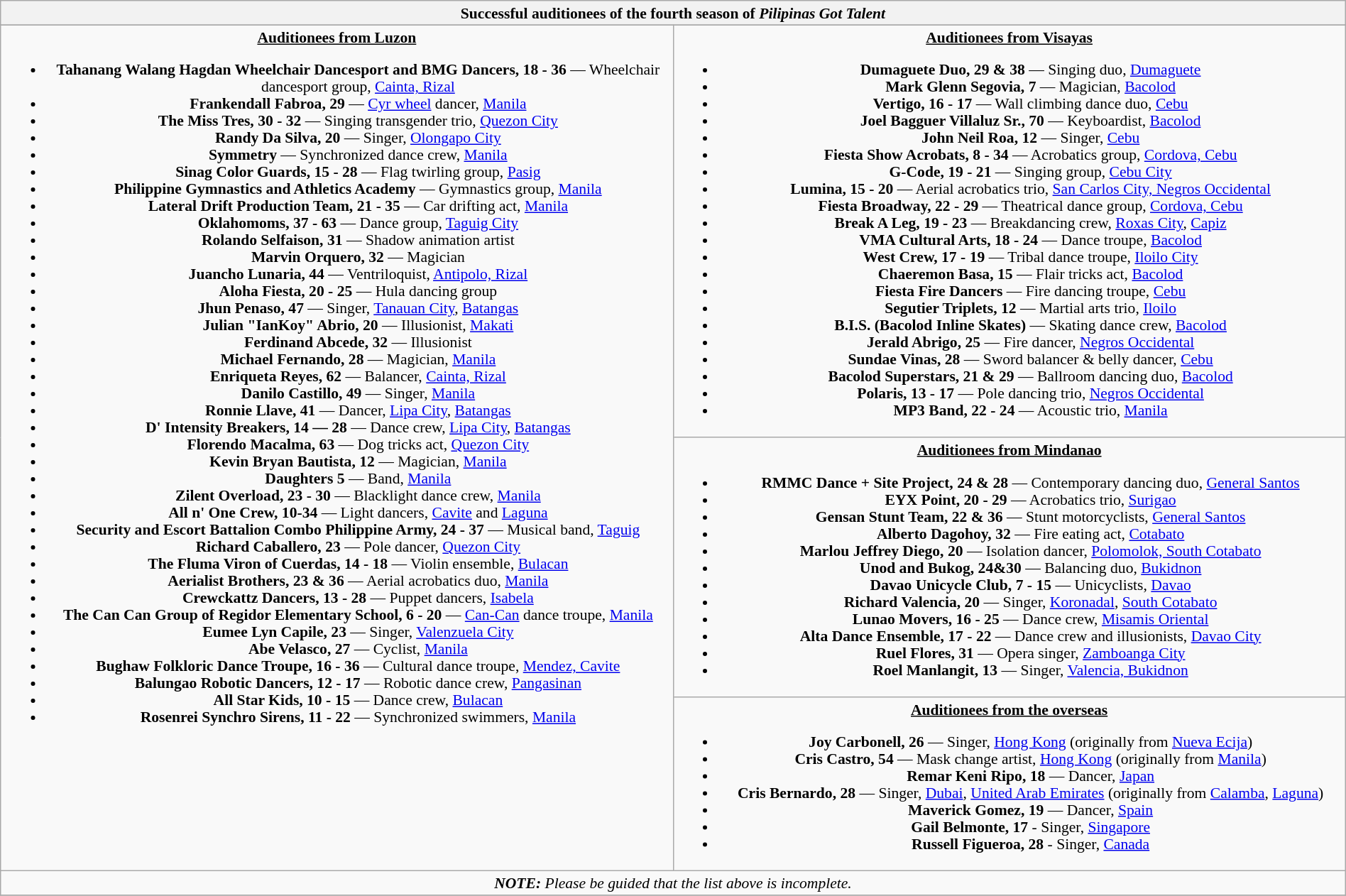<table class="wikitable collapsible collapsed" style="text-align:center; font-size:90%; line-height:16px; width:100%;">
<tr>
<th scope="col" colspan="2">Successful auditionees of the fourth season of <em>Pilipinas Got Talent</em></th>
</tr>
<tr>
</tr>
<tr valign="top">
<td scope="row" rowspan="3" width="50%"><strong><u>Auditionees from Luzon</u></strong><br><ul><li><strong>Tahanang Walang Hagdan Wheelchair Dancesport and BMG Dancers, 18 - 36</strong> — Wheelchair dancesport group, <a href='#'>Cainta, Rizal</a></li><li><strong>Frankendall Fabroa, 29</strong> — <a href='#'>Cyr wheel</a> dancer, <a href='#'>Manila</a></li><li><strong>The Miss Tres, 30 - 32</strong> — Singing transgender trio, <a href='#'>Quezon City</a></li><li><strong>Randy Da Silva, 20</strong> — Singer, <a href='#'>Olongapo City</a></li><li><strong>Symmetry</strong> — Synchronized dance crew, <a href='#'>Manila</a></li><li><strong>Sinag Color Guards, 15 - 28</strong> — Flag twirling group, <a href='#'>Pasig</a></li><li><strong>Philippine Gymnastics and Athletics Academy</strong> — Gymnastics group, <a href='#'>Manila</a></li><li><strong>Lateral Drift Production Team, 21 - 35</strong> — Car drifting act, <a href='#'>Manila</a></li><li><strong>Oklahomoms, 37 - 63</strong> — Dance group, <a href='#'>Taguig City</a></li><li><strong>Rolando Selfaison, 31</strong> — Shadow animation artist</li><li><strong>Marvin Orquero, 32</strong> — Magician</li><li><strong>Juancho Lunaria, 44</strong> — Ventriloquist, <a href='#'>Antipolo, Rizal</a></li><li><strong>Aloha Fiesta, 20 - 25</strong> — Hula dancing group</li><li><strong>Jhun Penaso, 47</strong> — Singer, <a href='#'>Tanauan City</a>, <a href='#'>Batangas</a></li><li><strong>Julian "IanKoy" Abrio, 20</strong> — Illusionist, <a href='#'>Makati</a></li><li><strong>Ferdinand Abcede, 32</strong> — Illusionist</li><li><strong>Michael Fernando, 28</strong> — Magician, <a href='#'>Manila</a></li><li><strong>Enriqueta Reyes, 62</strong> — Balancer, <a href='#'>Cainta, Rizal</a></li><li><strong>Danilo Castillo, 49</strong> — Singer, <a href='#'>Manila</a></li><li><strong>Ronnie Llave, 41</strong> — Dancer, <a href='#'>Lipa City</a>, <a href='#'>Batangas</a></li><li><strong>D' Intensity Breakers, 14 — 28</strong> — Dance crew, <a href='#'>Lipa City</a>, <a href='#'>Batangas</a></li><li><strong>Florendo Macalma, 63</strong> — Dog tricks act, <a href='#'>Quezon City</a></li><li><strong>Kevin Bryan Bautista, 12</strong> — Magician, <a href='#'>Manila</a></li><li><strong>Daughters 5</strong> — Band, <a href='#'>Manila</a></li><li><strong>Zilent Overload, 23 - 30</strong> — Blacklight dance crew, <a href='#'>Manila</a></li><li><strong>All n' One Crew, 10-34</strong>  — Light dancers, <a href='#'>Cavite</a> and <a href='#'>Laguna</a></li><li><strong>Security and Escort Battalion Combo Philippine Army, 24 - 37</strong> — Musical band, <a href='#'>Taguig</a></li><li><strong>Richard Caballero, 23</strong> — Pole dancer, <a href='#'>Quezon City</a></li><li><strong>The Fluma Viron of Cuerdas, 14 - 18</strong> — Violin ensemble, <a href='#'>Bulacan</a></li><li><strong>Aerialist Brothers, 23 & 36</strong> — Aerial acrobatics duo, <a href='#'>Manila</a></li><li><strong>Crewckattz Dancers, 13 - 28</strong> — Puppet dancers, <a href='#'>Isabela</a></li><li><strong>The Can Can Group of Regidor Elementary School, 6 - 20</strong> — <a href='#'>Can-Can</a> dance troupe, <a href='#'>Manila</a></li><li><strong>Eumee Lyn Capile, 23</strong> — Singer, <a href='#'>Valenzuela City</a></li><li><strong>Abe Velasco, 27</strong> — Cyclist, <a href='#'>Manila</a></li><li><strong>Bughaw Folkloric Dance Troupe, 16 - 36</strong> — Cultural dance troupe, <a href='#'>Mendez, Cavite</a></li><li><strong>Balungao Robotic Dancers, 12 - 17</strong> — Robotic dance crew, <a href='#'>Pangasinan</a></li><li><strong>All Star Kids, 10 - 15</strong> — Dance crew, <a href='#'>Bulacan</a></li><li><strong>Rosenrei Synchro Sirens, 11 - 22</strong> — Synchronized swimmers, <a href='#'>Manila</a></li></ul></td>
<td width="50%"><strong><u>Auditionees from Visayas</u></strong><br><ul><li><strong>Dumaguete Duo, 29 & 38</strong> — Singing duo, <a href='#'>Dumaguete</a></li><li><strong>Mark Glenn Segovia, 7</strong> — Magician, <a href='#'>Bacolod</a></li><li><strong>Vertigo, 16 - 17</strong> — Wall climbing dance duo, <a href='#'>Cebu</a></li><li><strong>Joel Bagguer Villaluz Sr., 70</strong> — Keyboardist, <a href='#'>Bacolod</a></li><li><strong>John Neil Roa, 12</strong> — Singer, <a href='#'>Cebu</a></li><li><strong>Fiesta Show Acrobats, 8 - 34</strong> — Acrobatics group, <a href='#'>Cordova, Cebu</a></li><li><strong>G-Code, 19 - 21</strong> — Singing group, <a href='#'>Cebu City</a></li><li><strong>Lumina, 15 - 20</strong> — Aerial acrobatics trio, <a href='#'>San Carlos City, Negros Occidental</a></li><li><strong>Fiesta Broadway, 22 - 29</strong> — Theatrical dance group, <a href='#'>Cordova, Cebu</a></li><li><strong>Break A Leg, 19 - 23</strong> — Breakdancing crew, <a href='#'>Roxas City</a>, <a href='#'>Capiz</a></li><li><strong>VMA Cultural Arts, 18 - 24</strong> — Dance troupe, <a href='#'>Bacolod</a></li><li><strong>West Crew, 17 - 19</strong> — Tribal dance troupe, <a href='#'>Iloilo City</a></li><li><strong>Chaeremon Basa, 15</strong> — Flair tricks act, <a href='#'>Bacolod</a></li><li><strong>Fiesta Fire Dancers</strong> — Fire dancing troupe, <a href='#'>Cebu</a></li><li><strong>Segutier Triplets, 12</strong> — Martial arts trio, <a href='#'>Iloilo</a></li><li><strong>B.I.S. (Bacolod Inline Skates)</strong> — Skating dance crew, <a href='#'>Bacolod</a></li><li><strong>Jerald Abrigo, 25</strong> — Fire dancer, <a href='#'>Negros Occidental</a></li><li><strong>Sundae Vinas, 28</strong> — Sword balancer & belly dancer, <a href='#'>Cebu</a></li><li><strong>Bacolod Superstars, 21 & 29</strong> — Ballroom dancing duo, <a href='#'>Bacolod</a></li><li><strong>Polaris, 13 - 17</strong> — Pole dancing trio, <a href='#'>Negros Occidental</a></li><li><strong>MP3 Band, 22 - 24</strong> — Acoustic trio, <a href='#'>Manila</a></li></ul></td>
</tr>
<tr>
<td scope="row" width="50%"><strong><u>Auditionees from Mindanao</u></strong><br><ul><li><strong>RMMC Dance + Site Project, 24 & 28</strong> — Contemporary dancing duo, <a href='#'>General Santos</a></li><li><strong>EYX Point, 20 - 29</strong> — Acrobatics trio, <a href='#'>Surigao</a></li><li><strong>Gensan Stunt Team, 22 & 36</strong> — Stunt motorcyclists, <a href='#'>General Santos</a></li><li><strong>Alberto Dagohoy, 32</strong> — Fire eating act, <a href='#'>Cotabato</a></li><li><strong>Marlou Jeffrey Diego, 20</strong> — Isolation dancer, <a href='#'>Polomolok, South Cotabato</a></li><li><strong>Unod and Bukog, 24&30</strong> — Balancing duo, <a href='#'>Bukidnon</a></li><li><strong>Davao Unicycle Club, 7 - 15</strong> — Unicyclists, <a href='#'>Davao</a></li><li><strong>Richard Valencia, 20</strong> — Singer, <a href='#'>Koronadal</a>, <a href='#'>South Cotabato</a></li><li><strong>Lunao Movers, 16 - 25</strong> — Dance crew, <a href='#'>Misamis Oriental</a></li><li><strong>Alta Dance Ensemble, 17 - 22</strong> — Dance crew and illusionists, <a href='#'>Davao City</a></li><li><strong>Ruel Flores, 31</strong> — Opera singer, <a href='#'>Zamboanga City</a></li><li><strong>Roel Manlangit, 13</strong> — Singer, <a href='#'>Valencia, Bukidnon</a></li></ul></td>
</tr>
<tr>
<td scope="row" width="50%"><strong><u>Auditionees from the overseas</u></strong><br><ul><li><strong>Joy Carbonell, 26</strong> — Singer, <a href='#'>Hong Kong</a> (originally from <a href='#'>Nueva Ecija</a>)</li><li><strong>Cris Castro, 54</strong> — Mask change artist, <a href='#'>Hong Kong</a> (originally from <a href='#'>Manila</a>)</li><li><strong>Remar Keni Ripo, 18</strong> — Dancer, <a href='#'>Japan</a></li><li><strong>Cris Bernardo, 28</strong> — Singer, <a href='#'>Dubai</a>, <a href='#'>United Arab Emirates</a> (originally from <a href='#'>Calamba</a>, <a href='#'>Laguna</a>)</li><li><strong>Maverick Gomez, 19</strong> — Dancer, <a href='#'>Spain</a></li><li><strong>Gail Belmonte, 17</strong> - Singer, <a href='#'>Singapore</a></li><li><strong>Russell Figueroa, 28</strong> - Singer, <a href='#'>Canada</a></li></ul></td>
</tr>
<tr>
<td scope="row" colspan="2"><strong><em>NOTE:</em></strong> <em>Please be guided that the list above is incomplete.</em></td>
</tr>
<tr>
</tr>
</table>
